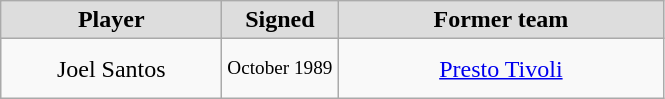<table class="wikitable" style="text-align: center">
<tr align="center" bgcolor="#dddddd">
<td style="width:140px"><strong>Player</strong></td>
<td style="width:70px"><strong>Signed</strong></td>
<td style="width:210px"><strong>Former team</strong></td>
</tr>
<tr style="height:40px">
<td>Joel Santos</td>
<td style="font-size: 80%">October 1989</td>
<td><a href='#'>Presto Tivoli</a></td>
</tr>
</table>
